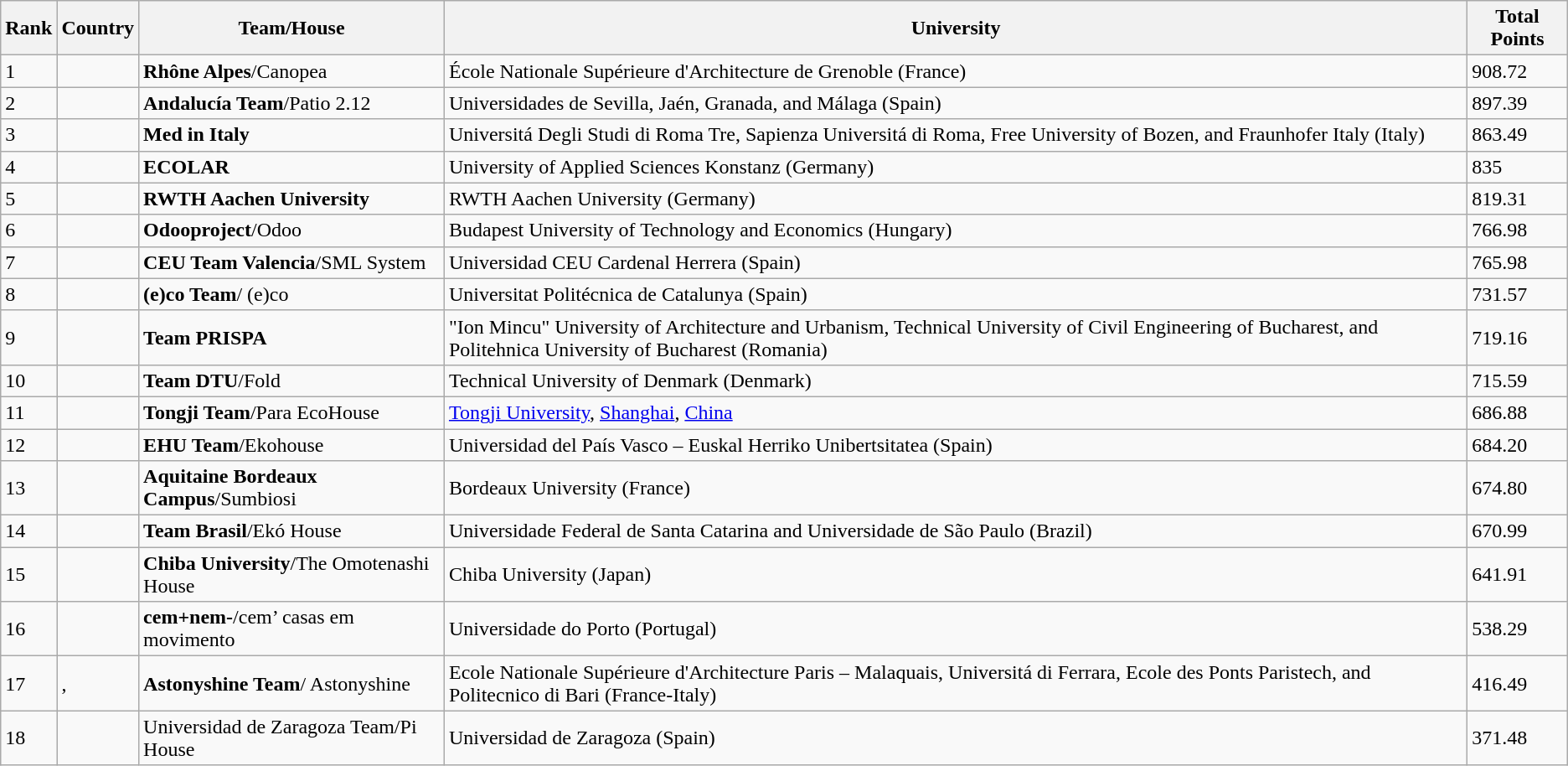<table class="wikitable">
<tr>
<th>Rank</th>
<th>Country</th>
<th>Team/House</th>
<th>University</th>
<th>Total Points</th>
</tr>
<tr>
<td>1</td>
<td></td>
<td><strong>Rhône Alpes</strong>/Canopea</td>
<td>École Nationale Supérieure d'Architecture de Grenoble (France)</td>
<td>908.72</td>
</tr>
<tr>
<td>2</td>
<td></td>
<td><strong>Andalucía Team</strong>/Patio 2.12</td>
<td>Universidades de Sevilla, Jaén, Granada, and Málaga (Spain)</td>
<td>897.39</td>
</tr>
<tr>
<td>3</td>
<td></td>
<td><strong>Med in Italy</strong></td>
<td>Universitá Degli Studi di Roma Tre, Sapienza Universitá di Roma, Free University of Bozen, and Fraunhofer Italy (Italy)</td>
<td>863.49</td>
</tr>
<tr>
<td>4</td>
<td></td>
<td><strong>ECOLAR</strong></td>
<td>University of Applied Sciences Konstanz (Germany)</td>
<td>835</td>
</tr>
<tr>
<td>5</td>
<td></td>
<td><strong>RWTH Aachen University</strong></td>
<td>RWTH Aachen University (Germany)</td>
<td>819.31</td>
</tr>
<tr>
<td>6</td>
<td></td>
<td><strong>Odooproject</strong>/Odoo</td>
<td>Budapest University of Technology and Economics (Hungary)</td>
<td>766.98</td>
</tr>
<tr>
<td>7</td>
<td></td>
<td><strong>CEU Team Valencia</strong>/SML System</td>
<td>Universidad CEU Cardenal Herrera (Spain)</td>
<td>765.98</td>
</tr>
<tr>
<td>8</td>
<td></td>
<td><strong>(e)co Team</strong>/ (e)co</td>
<td>Universitat Politécnica de Catalunya (Spain)</td>
<td>731.57</td>
</tr>
<tr>
<td>9</td>
<td></td>
<td><strong>Team PRISPA</strong></td>
<td>"Ion Mincu" University of Architecture and Urbanism, Technical University of Civil Engineering of Bucharest, and Politehnica University of Bucharest (Romania)</td>
<td>719.16</td>
</tr>
<tr>
<td>10</td>
<td></td>
<td><strong>Team DTU</strong>/Fold</td>
<td>Technical University of Denmark (Denmark)</td>
<td>715.59</td>
</tr>
<tr>
<td>11</td>
<td></td>
<td><strong>Tongji Team</strong>/Para EcoHouse</td>
<td><a href='#'>Tongji University</a>, <a href='#'>Shanghai</a>, <a href='#'>China</a></td>
<td>686.88</td>
</tr>
<tr>
<td>12</td>
<td></td>
<td><strong>EHU Team</strong>/Ekohouse</td>
<td>Universidad del País Vasco – Euskal Herriko Unibertsitatea (Spain)</td>
<td>684.20</td>
</tr>
<tr>
<td>13</td>
<td></td>
<td><strong>Aquitaine Bordeaux Campus</strong>/Sumbiosi</td>
<td>Bordeaux University (France)</td>
<td>674.80</td>
</tr>
<tr>
<td>14</td>
<td></td>
<td><strong>Team Brasil</strong>/Ekó House</td>
<td>Universidade Federal de Santa Catarina and Universidade de São Paulo (Brazil)</td>
<td>670.99</td>
</tr>
<tr>
<td>15</td>
<td></td>
<td><strong>Chiba University</strong>/The Omotenashi House</td>
<td>Chiba University (Japan)</td>
<td>641.91</td>
</tr>
<tr>
<td>16</td>
<td></td>
<td><strong>cem+nem-</strong>/cem’ casas em movimento</td>
<td>Universidade do Porto (Portugal)</td>
<td>538.29</td>
</tr>
<tr>
<td>17</td>
<td>, </td>
<td><strong>Astonyshine Team</strong>/ Astonyshine</td>
<td>Ecole Nationale Supérieure d'Architecture Paris – Malaquais, Universitá di Ferrara, Ecole des Ponts Paristech, and Politecnico di Bari (France-Italy)</td>
<td>416.49</td>
</tr>
<tr>
<td>18</td>
<td></td>
<td>Universidad de Zaragoza Team/Pi House</td>
<td>Universidad de Zaragoza (Spain)</td>
<td>371.48</td>
</tr>
</table>
